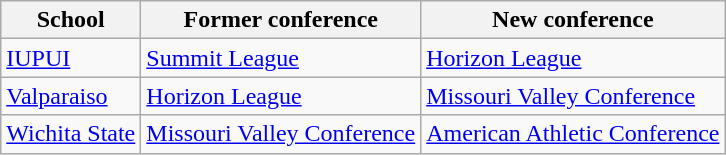<table class="wikitable sortable">
<tr>
<th>School</th>
<th>Former conference</th>
<th>New conference</th>
</tr>
<tr>
<td><a href='#'>IUPUI</a></td>
<td><a href='#'>Summit League</a></td>
<td><a href='#'>Horizon League</a></td>
</tr>
<tr>
<td><a href='#'>Valparaiso</a></td>
<td><a href='#'>Horizon League</a></td>
<td><a href='#'>Missouri Valley Conference</a></td>
</tr>
<tr>
<td><a href='#'>Wichita State</a></td>
<td><a href='#'>Missouri Valley Conference</a></td>
<td><a href='#'>American Athletic Conference</a></td>
</tr>
</table>
